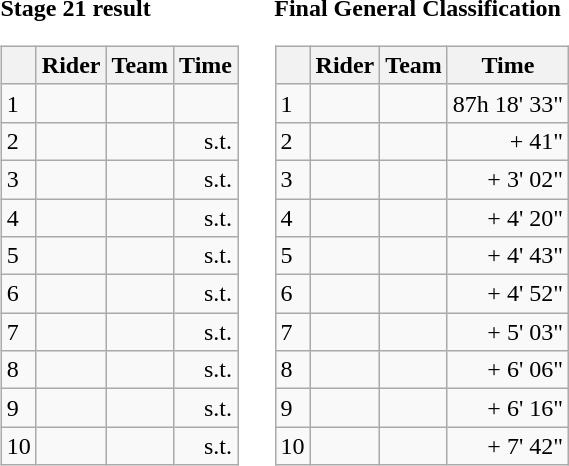<table>
<tr>
<td><strong>Stage 21 result</strong><br><table class="wikitable">
<tr>
<th></th>
<th>Rider</th>
<th>Team</th>
<th>Time</th>
</tr>
<tr>
<td>1</td>
<td></td>
<td></td>
<td align="right"></td>
</tr>
<tr>
<td>2</td>
<td> </td>
<td></td>
<td align="right">s.t.</td>
</tr>
<tr>
<td>3</td>
<td></td>
<td></td>
<td align="right">s.t.</td>
</tr>
<tr>
<td>4</td>
<td></td>
<td></td>
<td align="right">s.t.</td>
</tr>
<tr>
<td>5</td>
<td></td>
<td></td>
<td align="right">s.t.</td>
</tr>
<tr>
<td>6</td>
<td></td>
<td></td>
<td align="right">s.t.</td>
</tr>
<tr>
<td>7</td>
<td></td>
<td></td>
<td align="right">s.t.</td>
</tr>
<tr>
<td>8</td>
<td></td>
<td></td>
<td align="right">s.t.</td>
</tr>
<tr>
<td>9</td>
<td></td>
<td></td>
<td align="right">s.t.</td>
</tr>
<tr>
<td>10</td>
<td></td>
<td></td>
<td align="right">s.t.</td>
</tr>
</table>
</td>
<td></td>
<td><strong>Final General Classification</strong><br><table class="wikitable">
<tr>
<th></th>
<th>Rider</th>
<th>Team</th>
<th>Time</th>
</tr>
<tr>
<td>1</td>
<td> </td>
<td></td>
<td align="right">87h 18' 33"</td>
</tr>
<tr>
<td>2</td>
<td></td>
<td></td>
<td align="right">+ 41"</td>
</tr>
<tr>
<td>3</td>
<td></td>
<td></td>
<td align="right">+ 3' 02"</td>
</tr>
<tr>
<td>4</td>
<td></td>
<td></td>
<td align="right">+ 4' 20"</td>
</tr>
<tr>
<td>5</td>
<td></td>
<td></td>
<td align="right">+ 4' 43"</td>
</tr>
<tr>
<td>6</td>
<td></td>
<td></td>
<td align="right">+ 4' 52"</td>
</tr>
<tr>
<td>7</td>
<td></td>
<td></td>
<td align="right">+ 5' 03"</td>
</tr>
<tr>
<td>8</td>
<td></td>
<td></td>
<td align="right">+ 6' 06"</td>
</tr>
<tr>
<td>9</td>
<td></td>
<td></td>
<td align="right">+ 6' 16"</td>
</tr>
<tr>
<td>10</td>
<td></td>
<td></td>
<td align="right">+ 7' 42"</td>
</tr>
</table>
</td>
</tr>
</table>
